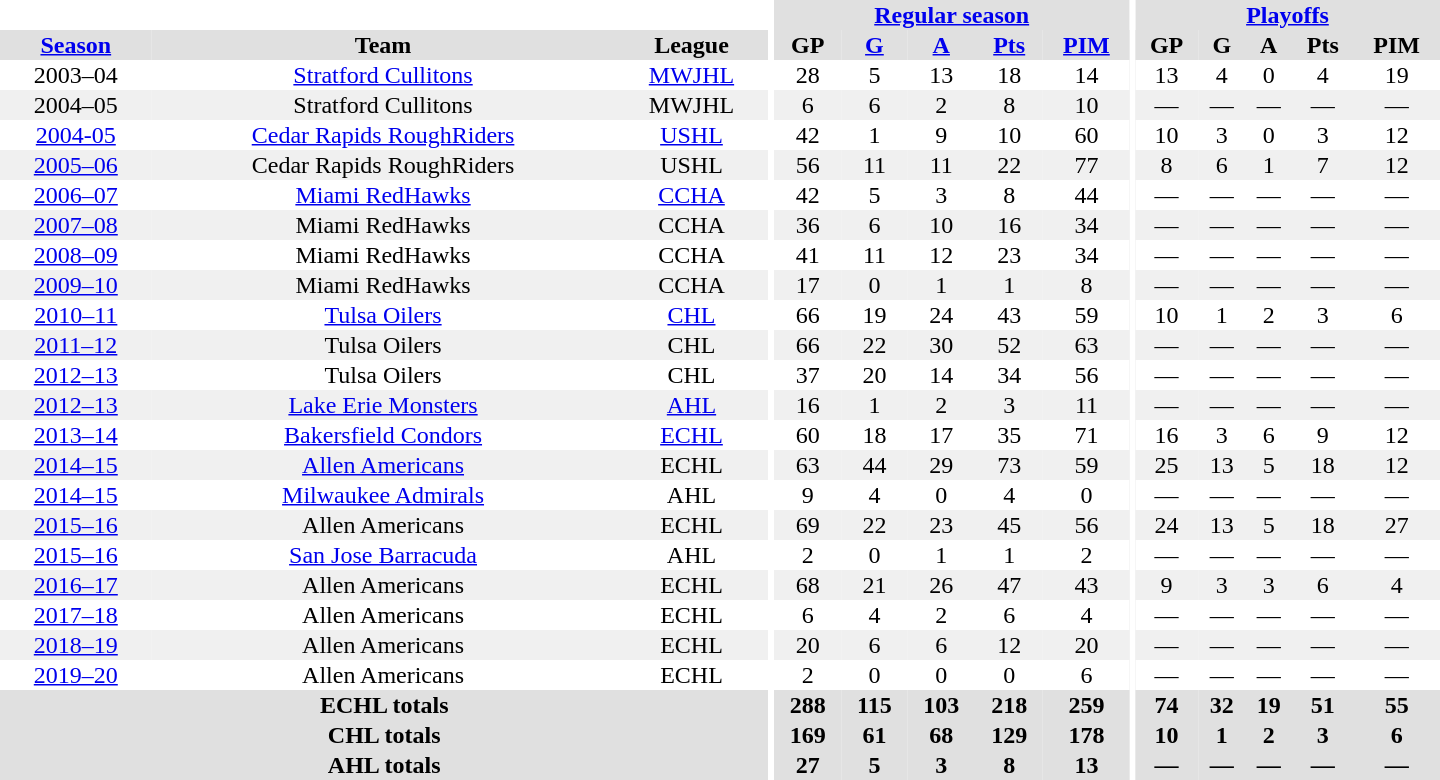<table border="0" cellpadding="1" cellspacing="0" style="text-align:center; width:60em">
<tr bgcolor="#e0e0e0">
<th colspan="3" bgcolor="#ffffff"></th>
<th rowspan="99" bgcolor="#ffffff"></th>
<th colspan="5"><a href='#'>Regular season</a></th>
<th rowspan="99" bgcolor="#ffffff"></th>
<th colspan="5"><a href='#'>Playoffs</a></th>
</tr>
<tr bgcolor="#e0e0e0">
<th><a href='#'>Season</a></th>
<th>Team</th>
<th>League</th>
<th>GP</th>
<th><a href='#'>G</a></th>
<th><a href='#'>A</a></th>
<th><a href='#'>Pts</a></th>
<th><a href='#'>PIM</a></th>
<th>GP</th>
<th>G</th>
<th>A</th>
<th>Pts</th>
<th>PIM</th>
</tr>
<tr ALIGN="center">
<td>2003–04</td>
<td><a href='#'>Stratford Cullitons</a></td>
<td><a href='#'>MWJHL</a></td>
<td>28</td>
<td>5</td>
<td>13</td>
<td>18</td>
<td>14</td>
<td>13</td>
<td>4</td>
<td>0</td>
<td>4</td>
<td>19</td>
</tr>
<tr ALIGN="center" bgcolor="#f0f0f0">
<td>2004–05</td>
<td>Stratford Cullitons</td>
<td>MWJHL</td>
<td>6</td>
<td>6</td>
<td>2</td>
<td>8</td>
<td>10</td>
<td>—</td>
<td>—</td>
<td>—</td>
<td>—</td>
<td>—</td>
</tr>
<tr ALIGN="center">
<td><a href='#'>2004-05</a></td>
<td><a href='#'>Cedar Rapids RoughRiders</a></td>
<td><a href='#'>USHL</a></td>
<td>42</td>
<td>1</td>
<td>9</td>
<td>10</td>
<td>60</td>
<td>10</td>
<td>3</td>
<td>0</td>
<td>3</td>
<td>12</td>
</tr>
<tr ALIGN="center" bgcolor="#f0f0f0">
<td><a href='#'>2005–06</a></td>
<td>Cedar Rapids RoughRiders</td>
<td>USHL</td>
<td>56</td>
<td>11</td>
<td>11</td>
<td>22</td>
<td>77</td>
<td>8</td>
<td>6</td>
<td>1</td>
<td>7</td>
<td>12</td>
</tr>
<tr ALIGN="center">
<td><a href='#'>2006–07</a></td>
<td><a href='#'>Miami RedHawks</a></td>
<td><a href='#'>CCHA</a></td>
<td>42</td>
<td>5</td>
<td>3</td>
<td>8</td>
<td>44</td>
<td>—</td>
<td>—</td>
<td>—</td>
<td>—</td>
<td>—</td>
</tr>
<tr ALIGN="center" bgcolor="#f0f0f0">
<td><a href='#'>2007–08</a></td>
<td>Miami RedHawks</td>
<td>CCHA</td>
<td>36</td>
<td>6</td>
<td>10</td>
<td>16</td>
<td>34</td>
<td>—</td>
<td>—</td>
<td>—</td>
<td>—</td>
<td>—</td>
</tr>
<tr ALIGN="center">
<td><a href='#'>2008–09</a></td>
<td>Miami RedHawks</td>
<td>CCHA</td>
<td>41</td>
<td>11</td>
<td>12</td>
<td>23</td>
<td>34</td>
<td>—</td>
<td>—</td>
<td>—</td>
<td>—</td>
<td>—</td>
</tr>
<tr ALIGN="center" bgcolor="#f0f0f0">
<td><a href='#'>2009–10</a></td>
<td>Miami RedHawks</td>
<td>CCHA</td>
<td>17</td>
<td>0</td>
<td>1</td>
<td>1</td>
<td>8</td>
<td>—</td>
<td>—</td>
<td>—</td>
<td>—</td>
<td>—</td>
</tr>
<tr ALIGN="center">
<td><a href='#'>2010–11</a></td>
<td><a href='#'>Tulsa Oilers</a></td>
<td><a href='#'>CHL</a></td>
<td>66</td>
<td>19</td>
<td>24</td>
<td>43</td>
<td>59</td>
<td>10</td>
<td>1</td>
<td>2</td>
<td>3</td>
<td>6</td>
</tr>
<tr ALIGN="center" bgcolor="#f0f0f0">
<td><a href='#'>2011–12</a></td>
<td>Tulsa Oilers</td>
<td>CHL</td>
<td>66</td>
<td>22</td>
<td>30</td>
<td>52</td>
<td>63</td>
<td>—</td>
<td>—</td>
<td>—</td>
<td>—</td>
<td>—</td>
</tr>
<tr ALIGN="center">
<td><a href='#'>2012–13</a></td>
<td>Tulsa Oilers</td>
<td>CHL</td>
<td>37</td>
<td>20</td>
<td>14</td>
<td>34</td>
<td>56</td>
<td>—</td>
<td>—</td>
<td>—</td>
<td>—</td>
<td>—</td>
</tr>
<tr ALIGN="center" bgcolor="#f0f0f0">
<td><a href='#'>2012–13</a></td>
<td><a href='#'>Lake Erie Monsters</a></td>
<td><a href='#'>AHL</a></td>
<td>16</td>
<td>1</td>
<td>2</td>
<td>3</td>
<td>11</td>
<td>—</td>
<td>—</td>
<td>—</td>
<td>—</td>
<td>—</td>
</tr>
<tr ALIGN="center">
<td><a href='#'>2013–14</a></td>
<td><a href='#'>Bakersfield Condors</a></td>
<td><a href='#'>ECHL</a></td>
<td>60</td>
<td>18</td>
<td>17</td>
<td>35</td>
<td>71</td>
<td>16</td>
<td>3</td>
<td>6</td>
<td>9</td>
<td>12</td>
</tr>
<tr ALIGN="center" bgcolor="#f0f0f0">
<td><a href='#'>2014–15</a></td>
<td><a href='#'>Allen Americans</a></td>
<td>ECHL</td>
<td>63</td>
<td>44</td>
<td>29</td>
<td>73</td>
<td>59</td>
<td>25</td>
<td>13</td>
<td>5</td>
<td>18</td>
<td>12</td>
</tr>
<tr ALIGN="center">
<td><a href='#'>2014–15</a></td>
<td><a href='#'>Milwaukee Admirals</a></td>
<td>AHL</td>
<td>9</td>
<td>4</td>
<td>0</td>
<td>4</td>
<td>0</td>
<td>—</td>
<td>—</td>
<td>—</td>
<td>—</td>
<td>—</td>
</tr>
<tr ALIGN="center" bgcolor="#f0f0f0">
<td><a href='#'>2015–16</a></td>
<td>Allen Americans</td>
<td>ECHL</td>
<td>69</td>
<td>22</td>
<td>23</td>
<td>45</td>
<td>56</td>
<td>24</td>
<td>13</td>
<td>5</td>
<td>18</td>
<td>27</td>
</tr>
<tr ALIGN="center">
<td><a href='#'>2015–16</a></td>
<td><a href='#'>San Jose Barracuda</a></td>
<td>AHL</td>
<td>2</td>
<td>0</td>
<td>1</td>
<td>1</td>
<td>2</td>
<td>—</td>
<td>—</td>
<td>—</td>
<td>—</td>
<td>—</td>
</tr>
<tr ALIGN="center" bgcolor="#f0f0f0">
<td><a href='#'>2016–17</a></td>
<td>Allen Americans</td>
<td>ECHL</td>
<td>68</td>
<td>21</td>
<td>26</td>
<td>47</td>
<td>43</td>
<td>9</td>
<td>3</td>
<td>3</td>
<td>6</td>
<td>4</td>
</tr>
<tr ALIGN="center">
<td><a href='#'>2017–18</a></td>
<td>Allen Americans</td>
<td>ECHL</td>
<td>6</td>
<td>4</td>
<td>2</td>
<td>6</td>
<td>4</td>
<td>—</td>
<td>—</td>
<td>—</td>
<td>—</td>
<td>—</td>
</tr>
<tr ALIGN="center" bgcolor="#f0f0f0">
<td><a href='#'>2018–19</a></td>
<td>Allen Americans</td>
<td>ECHL</td>
<td>20</td>
<td>6</td>
<td>6</td>
<td>12</td>
<td>20</td>
<td>—</td>
<td>—</td>
<td>—</td>
<td>—</td>
<td>—</td>
</tr>
<tr ALIGN="center">
<td><a href='#'>2019–20</a></td>
<td>Allen Americans</td>
<td>ECHL</td>
<td>2</td>
<td>0</td>
<td>0</td>
<td>0</td>
<td>6</td>
<td>—</td>
<td>—</td>
<td>—</td>
<td>—</td>
<td>—</td>
</tr>
<tr bgcolor="#e0e0e0">
<th colspan="3">ECHL totals</th>
<th>288</th>
<th>115</th>
<th>103</th>
<th>218</th>
<th>259</th>
<th>74</th>
<th>32</th>
<th>19</th>
<th>51</th>
<th>55</th>
</tr>
<tr bgcolor="#e0e0e0">
<th colspan="3">CHL totals</th>
<th>169</th>
<th>61</th>
<th>68</th>
<th>129</th>
<th>178</th>
<th>10</th>
<th>1</th>
<th>2</th>
<th>3</th>
<th>6</th>
</tr>
<tr bgcolor="#e0e0e0">
<th colspan="3">AHL totals</th>
<th>27</th>
<th>5</th>
<th>3</th>
<th>8</th>
<th>13</th>
<th>—</th>
<th>—</th>
<th>—</th>
<th>—</th>
<th>—</th>
</tr>
</table>
